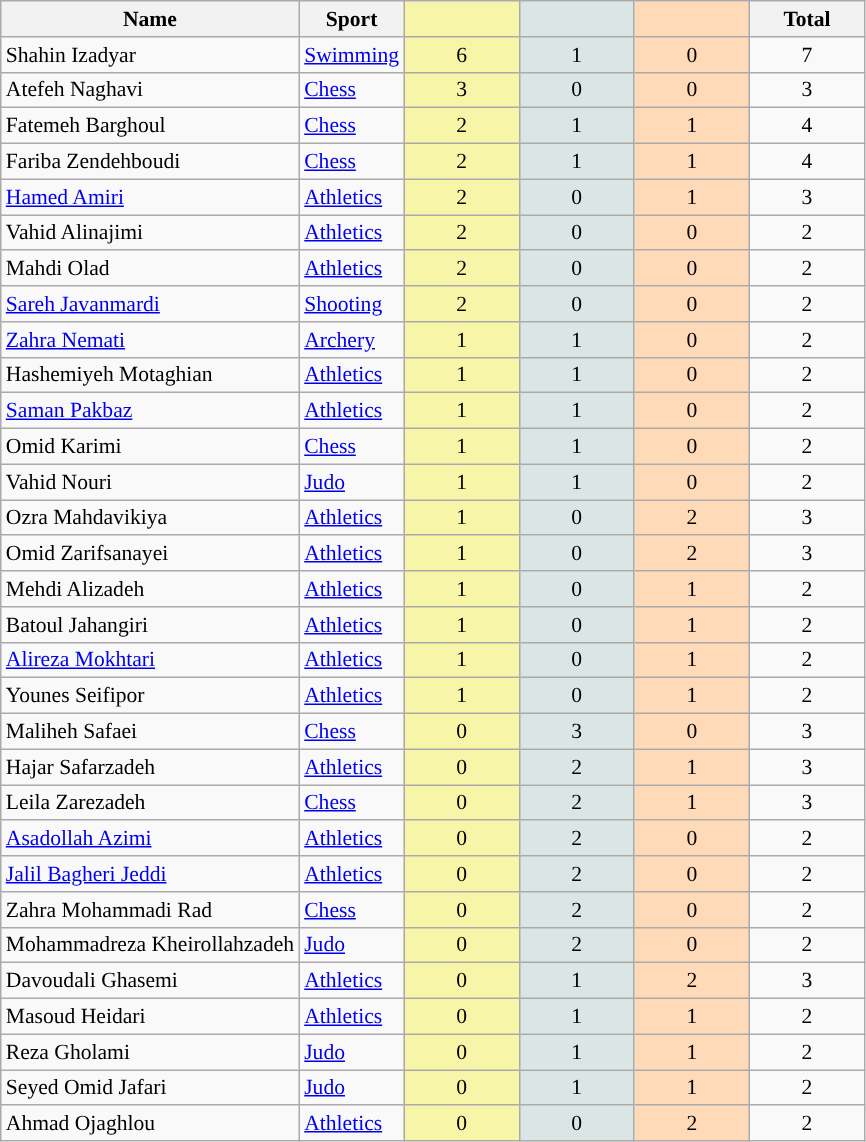<table class="wikitable" style="text-align:center; font-size:90%">
<tr>
<th>Name</th>
<th>Sport</th>
<th style="background:#f7f6a8;" width=70></th>
<th style="background:#dce5e5;" width=70></th>
<th style="background:#ffdab9;" width=70></th>
<th width=70>Total</th>
</tr>
<tr>
<td style="text-align:left">Shahin Izadyar</td>
<td style="text-align:left"><a href='#'>Swimming</a></td>
<td style="background:#F7F6A8;">6</td>
<td style="background:#DCE5E5;">1</td>
<td style="background:#FFDAB9;">0</td>
<td>7</td>
</tr>
<tr>
<td style="text-align:left">Atefeh Naghavi</td>
<td style="text-align:left"><a href='#'>Chess</a></td>
<td style="background:#F7F6A8;">3</td>
<td style="background:#DCE5E5;">0</td>
<td style="background:#FFDAB9;">0</td>
<td>3</td>
</tr>
<tr>
<td style="text-align:left">Fatemeh Barghoul</td>
<td style="text-align:left"><a href='#'>Chess</a></td>
<td style="background:#F7F6A8;">2</td>
<td style="background:#DCE5E5;">1</td>
<td style="background:#FFDAB9;">1</td>
<td>4</td>
</tr>
<tr>
<td style="text-align:left">Fariba Zendehboudi</td>
<td style="text-align:left"><a href='#'>Chess</a></td>
<td style="background:#F7F6A8;">2</td>
<td style="background:#DCE5E5;">1</td>
<td style="background:#FFDAB9;">1</td>
<td>4</td>
</tr>
<tr>
<td style="text-align:left"><a href='#'>Hamed Amiri</a></td>
<td style="text-align:left"><a href='#'>Athletics</a></td>
<td style="background:#F7F6A8;">2</td>
<td style="background:#DCE5E5;">0</td>
<td style="background:#FFDAB9;">1</td>
<td>3</td>
</tr>
<tr>
<td style="text-align:left">Vahid Alinajimi</td>
<td style="text-align:left"><a href='#'>Athletics</a></td>
<td style="background:#F7F6A8;">2</td>
<td style="background:#DCE5E5;">0</td>
<td style="background:#FFDAB9;">0</td>
<td>2</td>
</tr>
<tr>
<td style="text-align:left">Mahdi Olad</td>
<td style="text-align:left"><a href='#'>Athletics</a></td>
<td style="background:#F7F6A8;">2</td>
<td style="background:#DCE5E5;">0</td>
<td style="background:#FFDAB9;">0</td>
<td>2</td>
</tr>
<tr>
<td style="text-align:left"><a href='#'>Sareh Javanmardi</a></td>
<td style="text-align:left"><a href='#'>Shooting</a></td>
<td style="background:#F7F6A8;">2</td>
<td style="background:#DCE5E5;">0</td>
<td style="background:#FFDAB9;">0</td>
<td>2</td>
</tr>
<tr>
<td style="text-align:left"><a href='#'>Zahra Nemati</a></td>
<td style="text-align:left"><a href='#'>Archery</a></td>
<td style="background:#F7F6A8;">1</td>
<td style="background:#DCE5E5;">1</td>
<td style="background:#FFDAB9;">0</td>
<td>2</td>
</tr>
<tr>
<td style="text-align:left">Hashemiyeh Motaghian</td>
<td style="text-align:left"><a href='#'>Athletics</a></td>
<td style="background:#F7F6A8;">1</td>
<td style="background:#DCE5E5;">1</td>
<td style="background:#FFDAB9;">0</td>
<td>2</td>
</tr>
<tr>
<td style="text-align:left"><a href='#'>Saman Pakbaz</a></td>
<td style="text-align:left"><a href='#'>Athletics</a></td>
<td style="background:#F7F6A8;">1</td>
<td style="background:#DCE5E5;">1</td>
<td style="background:#FFDAB9;">0</td>
<td>2</td>
</tr>
<tr>
<td style="text-align:left">Omid Karimi</td>
<td style="text-align:left"><a href='#'>Chess</a></td>
<td style="background:#F7F6A8;">1</td>
<td style="background:#DCE5E5;">1</td>
<td style="background:#FFDAB9;">0</td>
<td>2</td>
</tr>
<tr>
<td style="text-align:left">Vahid Nouri</td>
<td style="text-align:left"><a href='#'>Judo</a></td>
<td style="background:#F7F6A8;">1</td>
<td style="background:#DCE5E5;">1</td>
<td style="background:#FFDAB9;">0</td>
<td>2</td>
</tr>
<tr>
<td style="text-align:left">Ozra Mahdavikiya</td>
<td style="text-align:left"><a href='#'>Athletics</a></td>
<td style="background:#F7F6A8;">1</td>
<td style="background:#DCE5E5;">0</td>
<td style="background:#FFDAB9;">2</td>
<td>3</td>
</tr>
<tr>
<td style="text-align:left">Omid Zarifsanayei</td>
<td style="text-align:left"><a href='#'>Athletics</a></td>
<td style="background:#F7F6A8;">1</td>
<td style="background:#DCE5E5;">0</td>
<td style="background:#FFDAB9;">2</td>
<td>3</td>
</tr>
<tr>
<td style="text-align:left">Mehdi Alizadeh</td>
<td style="text-align:left"><a href='#'>Athletics</a></td>
<td style="background:#F7F6A8;">1</td>
<td style="background:#DCE5E5;">0</td>
<td style="background:#FFDAB9;">1</td>
<td>2</td>
</tr>
<tr>
<td style="text-align:left">Batoul Jahangiri</td>
<td style="text-align:left"><a href='#'>Athletics</a></td>
<td style="background:#F7F6A8;">1</td>
<td style="background:#DCE5E5;">0</td>
<td style="background:#FFDAB9;">1</td>
<td>2</td>
</tr>
<tr>
<td style="text-align:left"><a href='#'>Alireza Mokhtari</a></td>
<td style="text-align:left"><a href='#'>Athletics</a></td>
<td style="background:#F7F6A8;">1</td>
<td style="background:#DCE5E5;">0</td>
<td style="background:#FFDAB9;">1</td>
<td>2</td>
</tr>
<tr>
<td style="text-align:left">Younes Seifipor</td>
<td style="text-align:left"><a href='#'>Athletics</a></td>
<td style="background:#F7F6A8;">1</td>
<td style="background:#DCE5E5;">0</td>
<td style="background:#FFDAB9;">1</td>
<td>2</td>
</tr>
<tr>
<td style="text-align:left">Maliheh Safaei</td>
<td style="text-align:left"><a href='#'>Chess</a></td>
<td style="background:#F7F6A8;">0</td>
<td style="background:#DCE5E5;">3</td>
<td style="background:#FFDAB9;">0</td>
<td>3</td>
</tr>
<tr>
<td style="text-align:left">Hajar Safarzadeh</td>
<td style="text-align:left"><a href='#'>Athletics</a></td>
<td style="background:#F7F6A8;">0</td>
<td style="background:#DCE5E5;">2</td>
<td style="background:#FFDAB9;">1</td>
<td>3</td>
</tr>
<tr>
<td style="text-align:left">Leila Zarezadeh</td>
<td style="text-align:left"><a href='#'>Chess</a></td>
<td style="background:#F7F6A8;">0</td>
<td style="background:#DCE5E5;">2</td>
<td style="background:#FFDAB9;">1</td>
<td>3</td>
</tr>
<tr>
<td style="text-align:left"><a href='#'>Asadollah Azimi</a></td>
<td style="text-align:left"><a href='#'>Athletics</a></td>
<td style="background:#F7F6A8;">0</td>
<td style="background:#DCE5E5;">2</td>
<td style="background:#FFDAB9;">0</td>
<td>2</td>
</tr>
<tr>
<td style="text-align:left"><a href='#'>Jalil Bagheri Jeddi</a></td>
<td style="text-align:left"><a href='#'>Athletics</a></td>
<td style="background:#F7F6A8;">0</td>
<td style="background:#DCE5E5;">2</td>
<td style="background:#FFDAB9;">0</td>
<td>2</td>
</tr>
<tr>
<td style="text-align:left">Zahra Mohammadi Rad</td>
<td style="text-align:left"><a href='#'>Chess</a></td>
<td style="background:#F7F6A8;">0</td>
<td style="background:#DCE5E5;">2</td>
<td style="background:#FFDAB9;">0</td>
<td>2</td>
</tr>
<tr>
<td style="text-align:left">Mohammadreza Kheirollahzadeh</td>
<td style="text-align:left"><a href='#'>Judo</a></td>
<td style="background:#F7F6A8;">0</td>
<td style="background:#DCE5E5;">2</td>
<td style="background:#FFDAB9;">0</td>
<td>2</td>
</tr>
<tr>
<td style="text-align:left">Davoudali Ghasemi</td>
<td style="text-align:left"><a href='#'>Athletics</a></td>
<td style="background:#F7F6A8;">0</td>
<td style="background:#DCE5E5;">1</td>
<td style="background:#FFDAB9;">2</td>
<td>3</td>
</tr>
<tr>
<td style="text-align:left">Masoud Heidari</td>
<td style="text-align:left"><a href='#'>Athletics</a></td>
<td style="background:#F7F6A8;">0</td>
<td style="background:#DCE5E5;">1</td>
<td style="background:#FFDAB9;">1</td>
<td>2</td>
</tr>
<tr>
<td style="text-align:left">Reza Gholami</td>
<td style="text-align:left"><a href='#'>Judo</a></td>
<td style="background:#F7F6A8;">0</td>
<td style="background:#DCE5E5;">1</td>
<td style="background:#FFDAB9;">1</td>
<td>2</td>
</tr>
<tr>
<td style="text-align:left">Seyed Omid Jafari</td>
<td style="text-align:left"><a href='#'>Judo</a></td>
<td style="background:#F7F6A8;">0</td>
<td style="background:#DCE5E5;">1</td>
<td style="background:#FFDAB9;">1</td>
<td>2</td>
</tr>
<tr>
<td style="text-align:left">Ahmad Ojaghlou</td>
<td style="text-align:left"><a href='#'>Athletics</a></td>
<td style="background:#F7F6A8;">0</td>
<td style="background:#DCE5E5;">0</td>
<td style="background:#FFDAB9;">2</td>
<td>2</td>
</tr>
</table>
